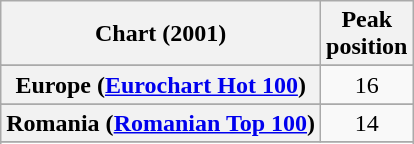<table class="wikitable sortable plainrowheaders" style="text-align:center">
<tr>
<th>Chart (2001)</th>
<th>Peak<br>position</th>
</tr>
<tr>
</tr>
<tr>
</tr>
<tr>
<th scope="row">Europe (<a href='#'>Eurochart Hot 100</a>)</th>
<td>16</td>
</tr>
<tr>
</tr>
<tr>
</tr>
<tr>
<th scope="row">Romania (<a href='#'>Romanian Top 100</a>)</th>
<td>14</td>
</tr>
<tr>
</tr>
<tr>
</tr>
</table>
